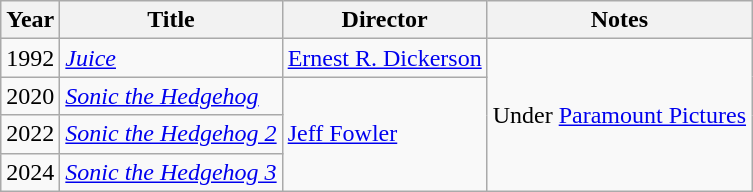<table class="wikitable">
<tr>
<th>Year</th>
<th>Title</th>
<th>Director</th>
<th>Notes</th>
</tr>
<tr>
<td>1992</td>
<td><em><a href='#'>Juice</a></em></td>
<td><a href='#'>Ernest R. Dickerson</a></td>
<td rowspan=4>Under <a href='#'>Paramount Pictures</a></td>
</tr>
<tr>
<td>2020</td>
<td><em><a href='#'>Sonic the Hedgehog</a></em></td>
<td rowspan=3><a href='#'>Jeff Fowler</a></td>
</tr>
<tr>
<td>2022</td>
<td><em><a href='#'>Sonic the Hedgehog 2</a></em></td>
</tr>
<tr>
<td>2024</td>
<td><em><a href='#'>Sonic the Hedgehog 3</a></em></td>
</tr>
</table>
